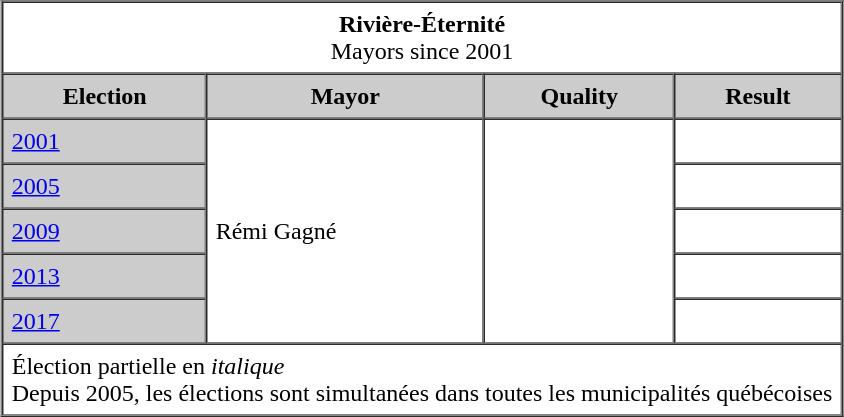<table align=center border=1 cellpadding=5 cellspacing=0>
<tr>
<td colspan="4" align="center"><strong>Rivière-Éternité</strong><br>Mayors since 2001</td>
</tr>
<tr bgcolor="CCCCCC">
<th>Election</th>
<th>Mayor</th>
<th>Quality</th>
<th>Result</th>
</tr>
<tr>
<td bgcolor="CCCCCC"><a href='#'>2001</a></td>
<td rowspan="5">Rémi Gagné</td>
<td rowspan="5"></td>
<td></td>
</tr>
<tr>
<td bgcolor="CCCCCC"><a href='#'>2005</a></td>
<td></td>
</tr>
<tr>
<td bgcolor="CCCCCC"><a href='#'>2009</a></td>
<td></td>
</tr>
<tr>
<td bgcolor="CCCCCC"><a href='#'>2013</a></td>
<td></td>
</tr>
<tr>
<td bgcolor="CCCCCC"><a href='#'>2017</a></td>
<td></td>
</tr>
<tr>
<td colspan="4" align="left">Élection partielle en <em>italique</em><br>Depuis 2005, les élections sont simultanées dans toutes les municipalités québécoises</td>
</tr>
</table>
